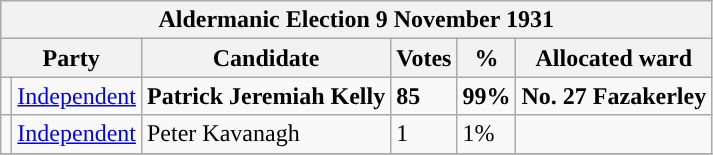<table class="wikitable">
<tr>
<th colspan="6"><strong>Aldermanic Election 9 November 1931</strong></th>
</tr>
<tr>
<th colspan="2">Party</th>
<th>Candidate</th>
<th>Votes</th>
<th>%</th>
<th>Allocated ward</th>
</tr>
<tr>
<td style="background-color:"></td>
<td><a href='#'>Independent</a></td>
<td><strong>Patrick Jeremiah Kelly</strong></td>
<td><strong>85</strong></td>
<td><strong>99%</strong></td>
<td><strong>No. 27 Fazakerley</strong></td>
</tr>
<tr>
<td style="background-color:"></td>
<td><a href='#'>Independent</a></td>
<td>Peter Kavanagh</td>
<td>1</td>
<td>1%</td>
<td></td>
</tr>
<tr>
</tr>
</table>
